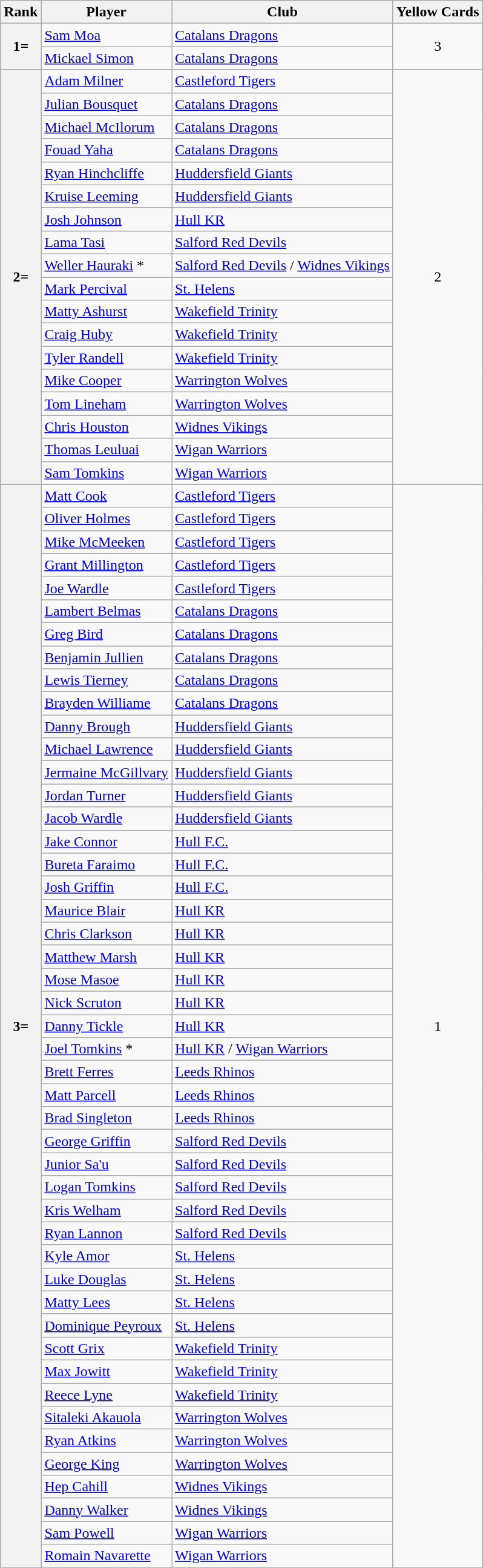<table class="wikitable sortable" style="text-align:left">
<tr>
<th>Rank</th>
<th>Player</th>
<th>Club</th>
<th> Yellow Cards</th>
</tr>
<tr>
<th rowspan=2>1=</th>
<td> <a href='#'>Sam Moa</a></td>
<td> <a href='#'>Catalans Dragons</a></td>
<td rowspan=2 style= "text-align: center;">3</td>
</tr>
<tr>
<td> <a href='#'>Mickael Simon</a></td>
<td> <a href='#'>Catalans Dragons</a></td>
</tr>
<tr>
<th rowspan=18>2=</th>
<td> <a href='#'>Adam Milner</a></td>
<td> <a href='#'>Castleford Tigers</a></td>
<td rowspan=18 style="text-align: center;">2</td>
</tr>
<tr>
<td> <a href='#'>Julian Bousquet</a></td>
<td> <a href='#'>Catalans Dragons</a></td>
</tr>
<tr>
<td> <a href='#'>Michael McIlorum</a></td>
<td> <a href='#'>Catalans Dragons</a></td>
</tr>
<tr>
<td> <a href='#'>Fouad Yaha</a></td>
<td> <a href='#'>Catalans Dragons</a></td>
</tr>
<tr>
<td> <a href='#'>Ryan Hinchcliffe</a></td>
<td> <a href='#'>Huddersfield Giants</a></td>
</tr>
<tr>
<td> <a href='#'>Kruise Leeming</a></td>
<td> <a href='#'>Huddersfield Giants</a></td>
</tr>
<tr>
<td> <a href='#'>Josh Johnson</a></td>
<td> <a href='#'>Hull KR</a></td>
</tr>
<tr>
<td> <a href='#'>Lama Tasi</a></td>
<td> <a href='#'>Salford Red Devils</a></td>
</tr>
<tr>
<td> <a href='#'>Weller Hauraki</a> *</td>
<td> <a href='#'>Salford Red Devils</a> /  <a href='#'>Widnes Vikings</a></td>
</tr>
<tr>
<td> <a href='#'>Mark Percival</a></td>
<td> <a href='#'>St. Helens</a></td>
</tr>
<tr>
<td> <a href='#'>Matty Ashurst</a></td>
<td> <a href='#'>Wakefield Trinity</a></td>
</tr>
<tr>
<td> <a href='#'>Craig Huby</a></td>
<td> <a href='#'>Wakefield Trinity</a></td>
</tr>
<tr>
<td> <a href='#'>Tyler Randell</a></td>
<td> <a href='#'>Wakefield Trinity</a></td>
</tr>
<tr>
<td> <a href='#'>Mike Cooper</a></td>
<td> <a href='#'>Warrington Wolves</a></td>
</tr>
<tr>
<td> <a href='#'>Tom Lineham</a></td>
<td> <a href='#'>Warrington Wolves</a></td>
</tr>
<tr>
<td> <a href='#'>Chris Houston</a></td>
<td> <a href='#'>Widnes Vikings</a></td>
</tr>
<tr>
<td> <a href='#'>Thomas Leuluai</a></td>
<td> <a href='#'>Wigan Warriors</a></td>
</tr>
<tr>
<td> <a href='#'>Sam Tomkins</a></td>
<td> <a href='#'>Wigan Warriors</a></td>
</tr>
<tr>
<th rowspan=47>3=</th>
<td> <a href='#'>Matt Cook</a></td>
<td> <a href='#'>Castleford Tigers</a></td>
<td rowspan=47 style="text-align: center;">1</td>
</tr>
<tr>
<td> <a href='#'>Oliver Holmes</a></td>
<td> <a href='#'>Castleford Tigers</a></td>
</tr>
<tr>
<td> <a href='#'>Mike McMeeken</a></td>
<td> <a href='#'>Castleford Tigers</a></td>
</tr>
<tr>
<td> <a href='#'>Grant Millington</a></td>
<td> <a href='#'>Castleford Tigers</a></td>
</tr>
<tr>
<td> <a href='#'>Joe Wardle</a></td>
<td> <a href='#'>Castleford Tigers</a></td>
</tr>
<tr>
<td> <a href='#'>Lambert Belmas</a></td>
<td> <a href='#'>Catalans Dragons</a></td>
</tr>
<tr>
<td> <a href='#'>Greg Bird</a></td>
<td> <a href='#'>Catalans Dragons</a></td>
</tr>
<tr>
<td> <a href='#'>Benjamin Jullien</a></td>
<td> <a href='#'>Catalans Dragons</a></td>
</tr>
<tr>
<td> <a href='#'>Lewis Tierney</a></td>
<td> <a href='#'>Catalans Dragons</a></td>
</tr>
<tr>
<td> <a href='#'>Brayden Williame</a></td>
<td> <a href='#'>Catalans Dragons</a></td>
</tr>
<tr>
<td> <a href='#'>Danny Brough</a></td>
<td> <a href='#'>Huddersfield Giants</a></td>
</tr>
<tr>
<td> <a href='#'>Michael Lawrence</a></td>
<td> <a href='#'>Huddersfield Giants</a></td>
</tr>
<tr>
<td> <a href='#'>Jermaine McGillvary</a></td>
<td> <a href='#'>Huddersfield Giants</a></td>
</tr>
<tr>
<td> <a href='#'>Jordan Turner</a></td>
<td> <a href='#'>Huddersfield Giants</a></td>
</tr>
<tr>
<td> <a href='#'>Jacob Wardle</a></td>
<td> <a href='#'>Huddersfield Giants</a></td>
</tr>
<tr>
<td> <a href='#'>Jake Connor</a></td>
<td> <a href='#'>Hull F.C.</a></td>
</tr>
<tr>
<td> <a href='#'>Bureta Faraimo</a></td>
<td> <a href='#'>Hull F.C.</a></td>
</tr>
<tr>
<td> <a href='#'>Josh Griffin</a></td>
<td> <a href='#'>Hull F.C.</a></td>
</tr>
<tr>
<td> <a href='#'>Maurice Blair</a></td>
<td> <a href='#'>Hull KR</a></td>
</tr>
<tr>
<td> <a href='#'>Chris Clarkson</a></td>
<td> <a href='#'>Hull KR</a></td>
</tr>
<tr>
<td> <a href='#'>Matthew Marsh</a></td>
<td> <a href='#'>Hull KR</a></td>
</tr>
<tr>
<td> <a href='#'>Mose Masoe</a></td>
<td> <a href='#'>Hull KR</a></td>
</tr>
<tr>
<td> <a href='#'>Nick Scruton</a></td>
<td> <a href='#'>Hull KR</a></td>
</tr>
<tr>
<td> <a href='#'>Danny Tickle</a></td>
<td> <a href='#'>Hull KR</a></td>
</tr>
<tr>
<td> <a href='#'>Joel Tomkins</a> *</td>
<td> <a href='#'>Hull KR</a> /  <a href='#'>Wigan Warriors</a></td>
</tr>
<tr>
<td> <a href='#'>Brett Ferres</a></td>
<td> <a href='#'>Leeds Rhinos</a></td>
</tr>
<tr>
<td> <a href='#'>Matt Parcell</a></td>
<td> <a href='#'>Leeds Rhinos</a></td>
</tr>
<tr>
<td> <a href='#'>Brad Singleton</a></td>
<td> <a href='#'>Leeds Rhinos</a></td>
</tr>
<tr>
<td> <a href='#'>George Griffin</a></td>
<td> <a href='#'>Salford Red Devils</a></td>
</tr>
<tr>
<td> <a href='#'>Junior Sa'u</a></td>
<td> <a href='#'>Salford Red Devils</a></td>
</tr>
<tr>
<td> <a href='#'>Logan Tomkins</a></td>
<td> <a href='#'>Salford Red Devils</a></td>
</tr>
<tr>
<td> <a href='#'>Kris Welham</a></td>
<td> <a href='#'>Salford Red Devils</a></td>
</tr>
<tr>
<td> <a href='#'>Ryan Lannon</a></td>
<td> <a href='#'>Salford Red Devils</a></td>
</tr>
<tr>
<td> <a href='#'>Kyle Amor</a></td>
<td> <a href='#'>St. Helens</a></td>
</tr>
<tr>
<td> <a href='#'>Luke Douglas</a></td>
<td> <a href='#'>St. Helens</a></td>
</tr>
<tr>
<td> <a href='#'>Matty Lees</a></td>
<td> <a href='#'>St. Helens</a></td>
</tr>
<tr>
<td> <a href='#'>Dominique Peyroux</a></td>
<td> <a href='#'>St. Helens</a></td>
</tr>
<tr>
<td> <a href='#'>Scott Grix</a></td>
<td> <a href='#'>Wakefield Trinity</a></td>
</tr>
<tr>
<td> <a href='#'>Max Jowitt</a></td>
<td> <a href='#'>Wakefield Trinity</a></td>
</tr>
<tr>
<td> <a href='#'>Reece Lyne</a></td>
<td> <a href='#'>Wakefield Trinity</a></td>
</tr>
<tr>
<td> <a href='#'>Sitaleki Akauola</a></td>
<td> <a href='#'>Warrington Wolves</a></td>
</tr>
<tr>
<td> <a href='#'>Ryan Atkins</a></td>
<td> <a href='#'>Warrington Wolves</a></td>
</tr>
<tr>
<td> <a href='#'>George King</a></td>
<td> <a href='#'>Warrington Wolves</a></td>
</tr>
<tr>
<td> <a href='#'>Hep Cahill</a></td>
<td> <a href='#'>Widnes Vikings</a></td>
</tr>
<tr>
<td> <a href='#'>Danny Walker</a></td>
<td> <a href='#'>Widnes Vikings</a></td>
</tr>
<tr>
<td> <a href='#'>Sam Powell</a></td>
<td> <a href='#'>Wigan Warriors</a></td>
</tr>
<tr>
<td> <a href='#'>Romain Navarette</a></td>
<td> <a href='#'>Wigan Warriors</a></td>
</tr>
</table>
